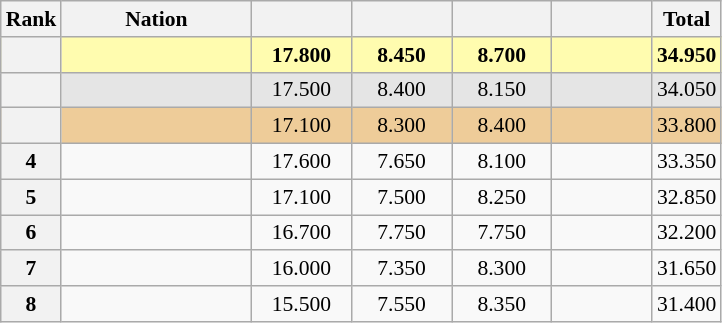<table class="wikitable sortable" style="text-align:center; font-size:90%">
<tr>
<th scope="col" style="width:20px;">Rank</th>
<th ! scope="col" style="width:120px;">Nation</th>
<th ! scope="col" style="width:60px;"></th>
<th ! scope="col" style="width:60px;"></th>
<th ! scope="col" style="width:60px;"></th>
<th ! scope="col" style="width:60px;"></th>
<th>Total</th>
</tr>
<tr bgcolor=fffcaf>
<th scope=row></th>
<td align=left></td>
<td><strong>17.800</strong></td>
<td><strong>8.450</strong></td>
<td><strong>8.700</strong></td>
<td></td>
<td><strong>34.950</strong></td>
</tr>
<tr bgcolor=e5e5e5>
<th scope=row></th>
<td align=left></td>
<td>17.500</td>
<td>8.400</td>
<td>8.150</td>
<td></td>
<td>34.050</td>
</tr>
<tr bgcolor=eecc99>
<th scope=row></th>
<td align=left></td>
<td>17.100</td>
<td>8.300</td>
<td>8.400</td>
<td></td>
<td>33.800</td>
</tr>
<tr>
<th scope=row>4</th>
<td align=left></td>
<td>17.600</td>
<td>7.650</td>
<td>8.100</td>
<td></td>
<td>33.350</td>
</tr>
<tr>
<th scope=row>5</th>
<td align=left></td>
<td>17.100</td>
<td>7.500</td>
<td>8.250</td>
<td></td>
<td>32.850</td>
</tr>
<tr>
<th scope=row>6</th>
<td align=left></td>
<td>16.700</td>
<td>7.750</td>
<td>7.750</td>
<td></td>
<td>32.200</td>
</tr>
<tr>
<th scope=row>7</th>
<td align=left></td>
<td>16.000</td>
<td>7.350</td>
<td>8.300</td>
<td></td>
<td>31.650</td>
</tr>
<tr>
<th scope=row>8</th>
<td align=left></td>
<td>15.500</td>
<td>7.550</td>
<td>8.350</td>
<td></td>
<td>31.400</td>
</tr>
</table>
